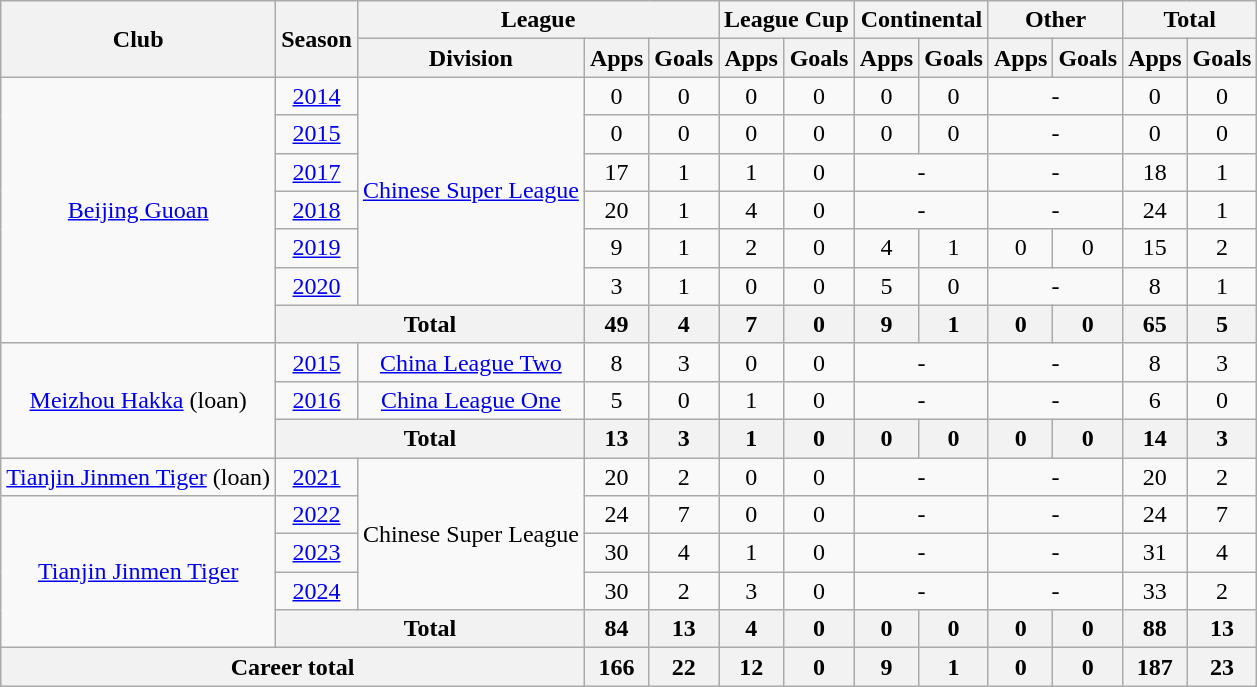<table class="wikitable" style="text-align: center">
<tr>
<th rowspan="2">Club</th>
<th rowspan="2">Season</th>
<th colspan="3">League</th>
<th colspan="2">League Cup</th>
<th colspan="2">Continental</th>
<th colspan="2">Other</th>
<th colspan="2">Total</th>
</tr>
<tr>
<th>Division</th>
<th>Apps</th>
<th>Goals</th>
<th>Apps</th>
<th>Goals</th>
<th>Apps</th>
<th>Goals</th>
<th>Apps</th>
<th>Goals</th>
<th>Apps</th>
<th>Goals</th>
</tr>
<tr>
<td rowspan=7><a href='#'>Beijing Guoan</a></td>
<td><a href='#'>2014</a></td>
<td rowspan=6><a href='#'>Chinese Super League</a></td>
<td>0</td>
<td>0</td>
<td>0</td>
<td>0</td>
<td>0</td>
<td>0</td>
<td colspan="2">-</td>
<td>0</td>
<td>0</td>
</tr>
<tr>
<td><a href='#'>2015</a></td>
<td>0</td>
<td>0</td>
<td>0</td>
<td>0</td>
<td>0</td>
<td>0</td>
<td colspan="2">-</td>
<td>0</td>
<td>0</td>
</tr>
<tr>
<td><a href='#'>2017</a></td>
<td>17</td>
<td>1</td>
<td>1</td>
<td>0</td>
<td colspan="2">-</td>
<td colspan="2">-</td>
<td>18</td>
<td>1</td>
</tr>
<tr>
<td><a href='#'>2018</a></td>
<td>20</td>
<td>1</td>
<td>4</td>
<td>0</td>
<td colspan="2">-</td>
<td colspan="2">-</td>
<td>24</td>
<td>1</td>
</tr>
<tr>
<td><a href='#'>2019</a></td>
<td>9</td>
<td>1</td>
<td>2</td>
<td>0</td>
<td>4</td>
<td>1</td>
<td>0</td>
<td>0</td>
<td>15</td>
<td>2</td>
</tr>
<tr>
<td><a href='#'>2020</a></td>
<td>3</td>
<td>1</td>
<td>0</td>
<td>0</td>
<td>5</td>
<td>0</td>
<td colspan="2">-</td>
<td>8</td>
<td>1</td>
</tr>
<tr>
<th colspan="2"><strong>Total</strong></th>
<th>49</th>
<th>4</th>
<th>7</th>
<th>0</th>
<th>9</th>
<th>1</th>
<th>0</th>
<th>0</th>
<th>65</th>
<th>5</th>
</tr>
<tr>
<td rowspan="3"><a href='#'>Meizhou Hakka</a> (loan)</td>
<td><a href='#'>2015</a></td>
<td><a href='#'>China League Two</a></td>
<td>8</td>
<td>3</td>
<td>0</td>
<td>0</td>
<td colspan="2">-</td>
<td colspan="2">-</td>
<td>8</td>
<td>3</td>
</tr>
<tr>
<td><a href='#'>2016</a></td>
<td><a href='#'>China League One</a></td>
<td>5</td>
<td>0</td>
<td>1</td>
<td>0</td>
<td colspan="2">-</td>
<td colspan="2">-</td>
<td>6</td>
<td>0</td>
</tr>
<tr>
<th colspan="2"><strong>Total</strong></th>
<th>13</th>
<th>3</th>
<th>1</th>
<th>0</th>
<th>0</th>
<th>0</th>
<th>0</th>
<th>0</th>
<th>14</th>
<th>3</th>
</tr>
<tr>
<td><a href='#'>Tianjin Jinmen Tiger</a> (loan)</td>
<td><a href='#'>2021</a></td>
<td rowspan="4">Chinese Super League</td>
<td>20</td>
<td>2</td>
<td>0</td>
<td>0</td>
<td colspan="2">-</td>
<td colspan="2">-</td>
<td>20</td>
<td>2</td>
</tr>
<tr>
<td rowspan="4"><a href='#'>Tianjin Jinmen Tiger</a></td>
<td><a href='#'>2022</a></td>
<td>24</td>
<td>7</td>
<td>0</td>
<td>0</td>
<td colspan="2">-</td>
<td colspan="2">-</td>
<td>24</td>
<td>7</td>
</tr>
<tr>
<td><a href='#'>2023</a></td>
<td>30</td>
<td>4</td>
<td>1</td>
<td>0</td>
<td colspan="2">-</td>
<td colspan="2">-</td>
<td>31</td>
<td>4</td>
</tr>
<tr>
<td><a href='#'>2024</a></td>
<td>30</td>
<td>2</td>
<td>3</td>
<td>0</td>
<td colspan="2">-</td>
<td colspan="2">-</td>
<td>33</td>
<td>2</td>
</tr>
<tr>
<th colspan="2"><strong>Total</strong></th>
<th>84</th>
<th>13</th>
<th>4</th>
<th>0</th>
<th>0</th>
<th>0</th>
<th>0</th>
<th>0</th>
<th>88</th>
<th>13</th>
</tr>
<tr>
<th colspan=3>Career total</th>
<th>166</th>
<th>22</th>
<th>12</th>
<th>0</th>
<th>9</th>
<th>1</th>
<th>0</th>
<th>0</th>
<th>187</th>
<th>23</th>
</tr>
</table>
